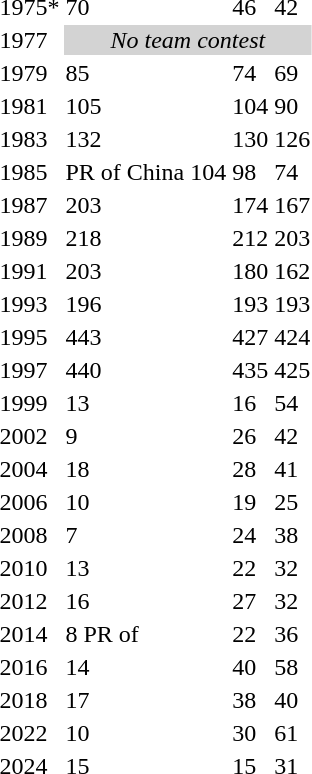<table>
<tr>
<td>1975*</td>
<td> 70</td>
<td> 46</td>
<td> 42</td>
</tr>
<tr>
<td>1977</td>
<td colspan=3 bgcolor=lightgrey align=center><em>No team contest</em></td>
</tr>
<tr>
<td>1979</td>
<td> 85</td>
<td> 74</td>
<td> 69</td>
</tr>
<tr>
<td>1981</td>
<td> 105</td>
<td> 104</td>
<td> 90</td>
</tr>
<tr>
<td>1983</td>
<td> 132</td>
<td> 130</td>
<td> 126</td>
</tr>
<tr>
<td>1985</td>
<td {{flag>PR of China 104</td>
<td> 98</td>
<td> 74</td>
</tr>
<tr>
<td>1987</td>
<td> 203</td>
<td> 174</td>
<td> 167</td>
</tr>
<tr>
<td>1989</td>
<td> 218</td>
<td> 212</td>
<td> 203</td>
</tr>
<tr>
<td>1991</td>
<td> 203</td>
<td> 180</td>
<td> 162</td>
</tr>
<tr>
<td>1993</td>
<td> 196</td>
<td> 193</td>
<td> 193</td>
</tr>
<tr>
<td>1995 </td>
<td> 443</td>
<td> 427</td>
<td> 424</td>
</tr>
<tr>
<td>1997</td>
<td> 440</td>
<td> 435</td>
<td> 425</td>
</tr>
<tr>
<td>1999</td>
<td> 13</td>
<td> 16</td>
<td> 54</td>
</tr>
<tr>
<td>2002</td>
<td> 9</td>
<td> 26</td>
<td> 42</td>
</tr>
<tr>
<td>2004</td>
<td> 18</td>
<td> 28</td>
<td> 41</td>
</tr>
<tr>
<td>2006</td>
<td> 10</td>
<td> 19</td>
<td> 25</td>
</tr>
<tr>
<td>2008</td>
<td> 7</td>
<td> 24</td>
<td> 38</td>
</tr>
<tr>
<td>2010</td>
<td> 13</td>
<td> 22</td>
<td> 32</td>
</tr>
<tr>
<td>2012 </td>
<td> 16</td>
<td> 27</td>
<td> 32</td>
</tr>
<tr>
<td>2014 </td>
<td> 8 PR of</td>
<td> 22</td>
<td> 36</td>
</tr>
<tr>
<td>2016 </td>
<td> 14</td>
<td> 40</td>
<td> 58</td>
</tr>
<tr>
<td>2018</td>
<td> 17</td>
<td> 38</td>
<td> 40</td>
</tr>
<tr>
<td>2022</td>
<td> 10</td>
<td> 30</td>
<td> 61</td>
</tr>
<tr>
<td>2024</td>
<td> 15</td>
<td> 15</td>
<td> 31</td>
</tr>
</table>
